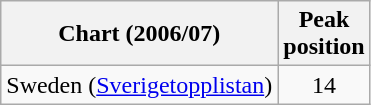<table class="wikitable plainrowheaders">
<tr>
<th>Chart (2006/07)</th>
<th>Peak <br> position</th>
</tr>
<tr>
<td>Sweden (<a href='#'>Sverigetopplistan</a>)</td>
<td style="text-align:center;">14</td>
</tr>
</table>
